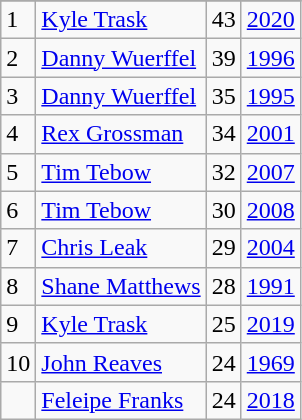<table class="wikitable">
<tr>
</tr>
<tr>
<td>1</td>
<td><a href='#'>Kyle Trask</a></td>
<td>43</td>
<td><a href='#'>2020</a></td>
</tr>
<tr>
<td>2</td>
<td><a href='#'>Danny Wuerffel</a></td>
<td>39</td>
<td><a href='#'>1996</a></td>
</tr>
<tr>
<td>3</td>
<td><a href='#'>Danny Wuerffel</a></td>
<td>35</td>
<td><a href='#'>1995</a></td>
</tr>
<tr>
<td>4</td>
<td><a href='#'>Rex Grossman</a></td>
<td>34</td>
<td><a href='#'>2001</a></td>
</tr>
<tr>
<td>5</td>
<td><a href='#'>Tim Tebow</a></td>
<td>32</td>
<td><a href='#'>2007</a></td>
</tr>
<tr>
<td>6</td>
<td><a href='#'>Tim Tebow</a></td>
<td>30</td>
<td><a href='#'>2008</a></td>
</tr>
<tr>
<td>7</td>
<td><a href='#'>Chris Leak</a></td>
<td>29</td>
<td><a href='#'>2004</a></td>
</tr>
<tr>
<td>8</td>
<td><a href='#'>Shane Matthews</a></td>
<td>28</td>
<td><a href='#'>1991</a></td>
</tr>
<tr>
<td>9</td>
<td><a href='#'>Kyle Trask</a></td>
<td>25</td>
<td><a href='#'>2019</a></td>
</tr>
<tr>
<td>10</td>
<td><a href='#'>John Reaves</a></td>
<td>24</td>
<td><a href='#'>1969</a></td>
</tr>
<tr>
<td></td>
<td><a href='#'>Feleipe Franks</a></td>
<td>24</td>
<td><a href='#'>2018</a></td>
</tr>
</table>
